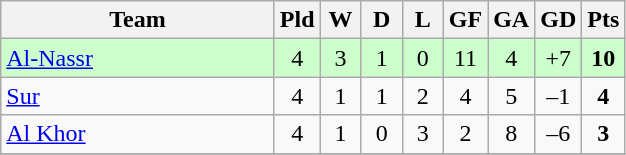<table class="wikitable" style="text-align: center;">
<tr>
<th width="175">Team</th>
<th width="20">Pld</th>
<th width="20">W</th>
<th width="20">D</th>
<th width="20">L</th>
<th width="20">GF</th>
<th width="20">GA</th>
<th width="20">GD</th>
<th width="20">Pts</th>
</tr>
<tr bgcolor=#ccffcc>
<td align=left> <a href='#'>Al-Nassr</a></td>
<td>4</td>
<td>3</td>
<td>1</td>
<td>0</td>
<td>11</td>
<td>4</td>
<td>+7</td>
<td><strong>10</strong></td>
</tr>
<tr>
<td align=left> <a href='#'>Sur</a></td>
<td>4</td>
<td>1</td>
<td>1</td>
<td>2</td>
<td>4</td>
<td>5</td>
<td>–1</td>
<td><strong>4</strong></td>
</tr>
<tr>
<td align=left> <a href='#'>Al Khor</a></td>
<td>4</td>
<td>1</td>
<td>0</td>
<td>3</td>
<td>2</td>
<td>8</td>
<td>–6</td>
<td><strong>3</strong></td>
</tr>
<tr>
</tr>
</table>
